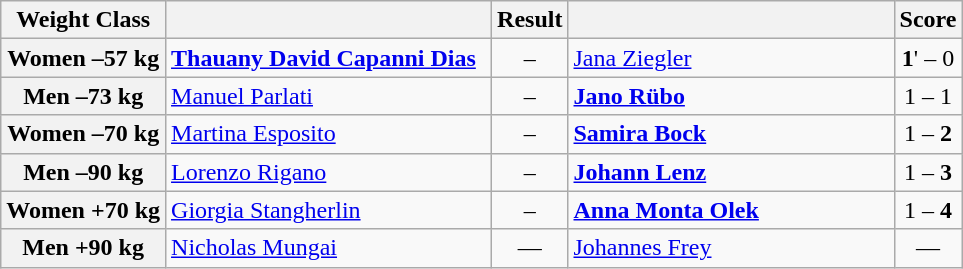<table class="wikitable">
<tr>
<th>Weight Class</th>
<th style="width:210px;"></th>
<th>Result</th>
<th style="width:210px;"></th>
<th>Score</th>
</tr>
<tr>
<th>Women –57 kg</th>
<td><strong><a href='#'>Thauany David Capanni Dias</a></strong></td>
<td align="center"><strong></strong> – </td>
<td><a href='#'>Jana Ziegler</a></td>
<td align="center"><strong>1</strong>' – 0</td>
</tr>
<tr>
<th>Men –73 kg</th>
<td><a href='#'>Manuel Parlati</a></td>
<td align="center"> – <strong></strong></td>
<td><strong><a href='#'>Jano Rübo</a></strong></td>
<td align="center">1 – 1</td>
</tr>
<tr>
<th>Women –70 kg</th>
<td><a href='#'>Martina Esposito</a></td>
<td align="center"> – <strong></strong></td>
<td><strong><a href='#'>Samira Bock</a></strong></td>
<td align="center">1 – <strong>2</strong></td>
</tr>
<tr>
<th>Men –90 kg</th>
<td><a href='#'>Lorenzo Rigano</a></td>
<td align="center"> – <strong></strong></td>
<td><strong><a href='#'>Johann Lenz</a></strong></td>
<td align="center">1 – <strong>3</strong></td>
</tr>
<tr>
<th>Women +70 kg</th>
<td><a href='#'>Giorgia Stangherlin</a></td>
<td align="center"> – <strong></strong></td>
<td><strong><a href='#'>Anna Monta Olek</a></strong></td>
<td align="center">1 – <strong>4</strong></td>
</tr>
<tr>
<th>Men +90 kg</th>
<td><a href='#'>Nicholas Mungai</a></td>
<td align="center">—</td>
<td><a href='#'>Johannes Frey</a></td>
<td align="center">—</td>
</tr>
</table>
